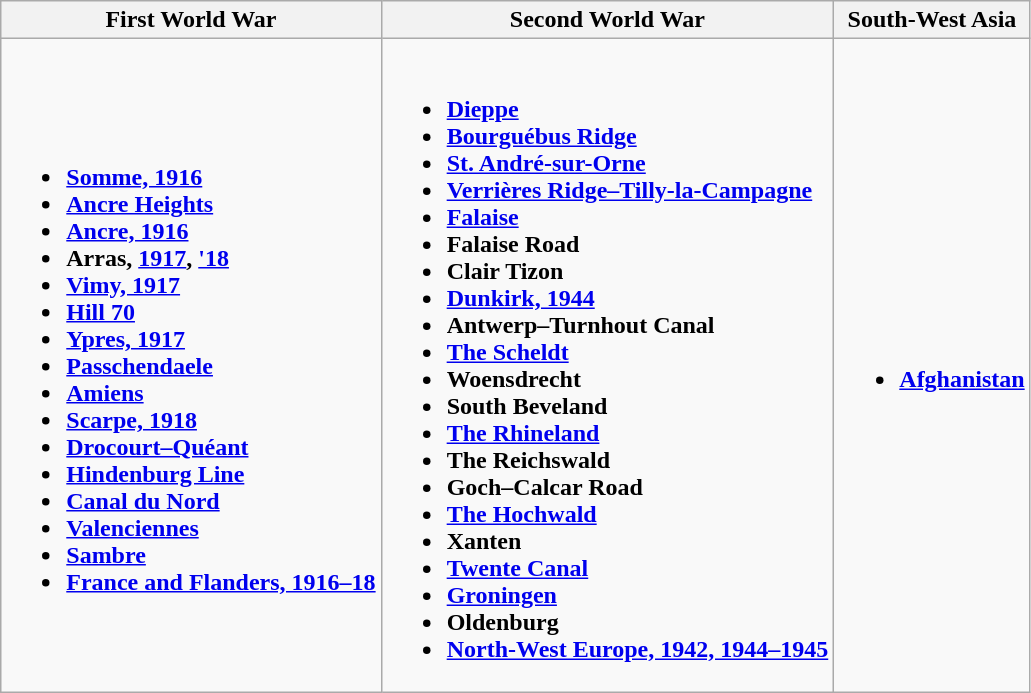<table class="wikitable">
<tr>
<th>First World War</th>
<th>Second World War</th>
<th>South-West Asia</th>
</tr>
<tr>
<td><br><ul><li><strong><a href='#'>Somme, 1916</a></strong></li><li><strong><a href='#'>Ancre Heights</a></strong></li><li><strong><a href='#'>Ancre, 1916</a></strong></li><li><strong>Arras, <a href='#'>1917</a>, <a href='#'>'18</a></strong></li><li><strong><a href='#'>Vimy, 1917</a></strong></li><li><strong><a href='#'>Hill 70</a></strong></li><li><strong><a href='#'>Ypres, 1917</a></strong></li><li><strong><a href='#'>Passchendaele</a></strong></li><li><strong><a href='#'>Amiens</a></strong></li><li><strong><a href='#'>Scarpe, 1918</a></strong></li><li><strong><a href='#'>Drocourt–Quéant</a></strong></li><li><strong><a href='#'>Hindenburg Line</a></strong></li><li><strong><a href='#'>Canal du Nord</a></strong></li><li><strong><a href='#'>Valenciennes</a></strong></li><li><strong><a href='#'>Sambre</a></strong></li><li><strong><a href='#'>France and Flanders, 1916–18</a></strong></li></ul></td>
<td><br><ul><li><a href='#'><strong>Dieppe</strong></a></li><li><a href='#'><strong>Bourguébus Ridge</strong></a></li><li><a href='#'><strong>St. André-sur-Orne</strong></a></li><li><strong><a href='#'>Verrières Ridge–Tilly-la-Campagne</a></strong></li><li><a href='#'><strong>Falaise</strong></a></li><li><strong>Falaise Road</strong></li><li><strong>Clair Tizon</strong></li><li><strong><a href='#'>Dunkirk, 1944</a></strong></li><li><strong>Antwerp–Turnhout Canal</strong></li><li><a href='#'><strong>The Scheldt</strong></a></li><li><strong>Woensdrecht</strong></li><li><strong>South Beveland</strong></li><li><a href='#'><strong>The Rhineland</strong></a></li><li><strong>The Reichswald</strong></li><li><strong>Goch–Calcar Road</strong></li><li><a href='#'><strong>The Hochwald</strong></a></li><li><strong>Xanten</strong></li><li><a href='#'><strong>Twente Canal</strong></a></li><li><a href='#'><strong>Groningen</strong></a></li><li><strong>Oldenburg</strong></li><li><strong><a href='#'>North-West Europe, 1942, 1944–1945</a></strong></li></ul></td>
<td><br><ul><li><a href='#'><strong>Afghanistan</strong></a></li></ul></td>
</tr>
</table>
